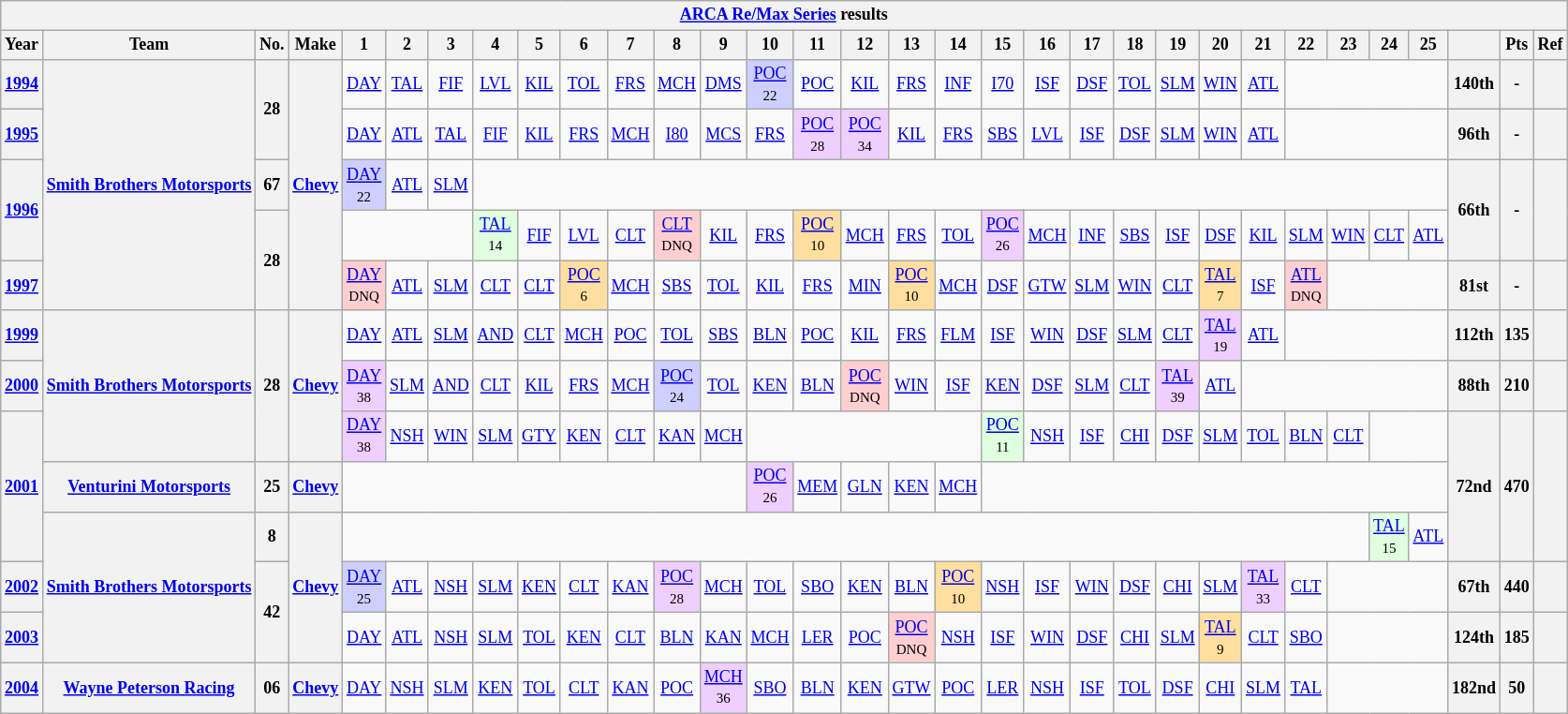<table class="wikitable" style="text-align:center; font-size:75%">
<tr>
<th colspan=45><a href='#'>ARCA Re/Max Series</a> results</th>
</tr>
<tr>
<th>Year</th>
<th>Team</th>
<th>No.</th>
<th>Make</th>
<th>1</th>
<th>2</th>
<th>3</th>
<th>4</th>
<th>5</th>
<th>6</th>
<th>7</th>
<th>8</th>
<th>9</th>
<th>10</th>
<th>11</th>
<th>12</th>
<th>13</th>
<th>14</th>
<th>15</th>
<th>16</th>
<th>17</th>
<th>18</th>
<th>19</th>
<th>20</th>
<th>21</th>
<th>22</th>
<th>23</th>
<th>24</th>
<th>25</th>
<th></th>
<th>Pts</th>
<th>Ref</th>
</tr>
<tr>
<th><a href='#'>1994</a></th>
<th rowspan=5><a href='#'>Smith Brothers Motorsports</a></th>
<th rowspan=2>28</th>
<th rowspan=5><a href='#'>Chevy</a></th>
<td><a href='#'>DAY</a></td>
<td><a href='#'>TAL</a></td>
<td><a href='#'>FIF</a></td>
<td><a href='#'>LVL</a></td>
<td><a href='#'>KIL</a></td>
<td><a href='#'>TOL</a></td>
<td><a href='#'>FRS</a></td>
<td><a href='#'>MCH</a></td>
<td><a href='#'>DMS</a></td>
<td style="background:#CFCFFF;"><a href='#'>POC</a><br><small>22</small></td>
<td><a href='#'>POC</a></td>
<td><a href='#'>KIL</a></td>
<td><a href='#'>FRS</a></td>
<td><a href='#'>INF</a></td>
<td><a href='#'>I70</a></td>
<td><a href='#'>ISF</a></td>
<td><a href='#'>DSF</a></td>
<td><a href='#'>TOL</a></td>
<td><a href='#'>SLM</a></td>
<td><a href='#'>WIN</a></td>
<td><a href='#'>ATL</a></td>
<td colspan=4></td>
<th>140th</th>
<th>-</th>
<th></th>
</tr>
<tr>
<th><a href='#'>1995</a></th>
<td><a href='#'>DAY</a></td>
<td><a href='#'>ATL</a></td>
<td><a href='#'>TAL</a></td>
<td><a href='#'>FIF</a></td>
<td><a href='#'>KIL</a></td>
<td><a href='#'>FRS</a></td>
<td><a href='#'>MCH</a></td>
<td><a href='#'>I80</a></td>
<td><a href='#'>MCS</a></td>
<td><a href='#'>FRS</a></td>
<td style="background:#EFCFFF;"><a href='#'>POC</a><br><small>28</small></td>
<td style="background:#EFCFFF;"><a href='#'>POC</a><br><small>34</small></td>
<td><a href='#'>KIL</a></td>
<td><a href='#'>FRS</a></td>
<td><a href='#'>SBS</a></td>
<td><a href='#'>LVL</a></td>
<td><a href='#'>ISF</a></td>
<td><a href='#'>DSF</a></td>
<td><a href='#'>SLM</a></td>
<td><a href='#'>WIN</a></td>
<td><a href='#'>ATL</a></td>
<td colspan=4></td>
<th>96th</th>
<th>-</th>
<th></th>
</tr>
<tr>
<th rowspan=2><a href='#'>1996</a></th>
<th>67</th>
<td style="background:#CFCFFF;"><a href='#'>DAY</a><br><small>22</small></td>
<td><a href='#'>ATL</a></td>
<td><a href='#'>SLM</a></td>
<td colspan=22></td>
<th rowspan=2>66th</th>
<th rowspan=2>-</th>
<th rowspan=2></th>
</tr>
<tr>
<th rowspan=2>28</th>
<td colspan=3></td>
<td style="background:#DFFFDF;"><a href='#'>TAL</a><br><small>14</small></td>
<td><a href='#'>FIF</a></td>
<td><a href='#'>LVL</a></td>
<td><a href='#'>CLT</a></td>
<td style="background:#FFCFCF;"><a href='#'>CLT</a><br><small>DNQ</small></td>
<td><a href='#'>KIL</a></td>
<td><a href='#'>FRS</a></td>
<td style="background:#FFDF9F;"><a href='#'>POC</a><br><small>10</small></td>
<td><a href='#'>MCH</a></td>
<td><a href='#'>FRS</a></td>
<td><a href='#'>TOL</a></td>
<td style="background:#EFCFFF;"><a href='#'>POC</a><br><small>26</small></td>
<td><a href='#'>MCH</a></td>
<td><a href='#'>INF</a></td>
<td><a href='#'>SBS</a></td>
<td><a href='#'>ISF</a></td>
<td><a href='#'>DSF</a></td>
<td><a href='#'>KIL</a></td>
<td><a href='#'>SLM</a></td>
<td><a href='#'>WIN</a></td>
<td><a href='#'>CLT</a></td>
<td><a href='#'>ATL</a></td>
</tr>
<tr>
<th><a href='#'>1997</a></th>
<td style="background:#FFCFCF;"><a href='#'>DAY</a><br><small>DNQ</small></td>
<td><a href='#'>ATL</a></td>
<td><a href='#'>SLM</a></td>
<td><a href='#'>CLT</a></td>
<td><a href='#'>CLT</a></td>
<td style="background:#FFDF9F;"><a href='#'>POC</a><br><small>6</small></td>
<td><a href='#'>MCH</a></td>
<td><a href='#'>SBS</a></td>
<td><a href='#'>TOL</a></td>
<td><a href='#'>KIL</a></td>
<td><a href='#'>FRS</a></td>
<td><a href='#'>MIN</a></td>
<td style="background:#FFDF9F;"><a href='#'>POC</a><br><small>10</small></td>
<td><a href='#'>MCH</a></td>
<td><a href='#'>DSF</a></td>
<td><a href='#'>GTW</a></td>
<td><a href='#'>SLM</a></td>
<td><a href='#'>WIN</a></td>
<td><a href='#'>CLT</a></td>
<td style="background:#FFDF9F;"><a href='#'>TAL</a><br><small>7</small></td>
<td><a href='#'>ISF</a></td>
<td style="background:#FFCFCF;"><a href='#'>ATL</a><br><small>DNQ</small></td>
<td colspan=3></td>
<th>81st</th>
<th>-</th>
<th></th>
</tr>
<tr>
<th><a href='#'>1999</a></th>
<th rowspan=3><a href='#'>Smith Brothers Motorsports</a></th>
<th rowspan=3>28</th>
<th rowspan=3><a href='#'>Chevy</a></th>
<td><a href='#'>DAY</a></td>
<td><a href='#'>ATL</a></td>
<td><a href='#'>SLM</a></td>
<td><a href='#'>AND</a></td>
<td><a href='#'>CLT</a></td>
<td><a href='#'>MCH</a></td>
<td><a href='#'>POC</a></td>
<td><a href='#'>TOL</a></td>
<td><a href='#'>SBS</a></td>
<td><a href='#'>BLN</a></td>
<td><a href='#'>POC</a></td>
<td><a href='#'>KIL</a></td>
<td><a href='#'>FRS</a></td>
<td><a href='#'>FLM</a></td>
<td><a href='#'>ISF</a></td>
<td><a href='#'>WIN</a></td>
<td><a href='#'>DSF</a></td>
<td><a href='#'>SLM</a></td>
<td><a href='#'>CLT</a></td>
<td style="background:#EFCFFF;"><a href='#'>TAL</a><br><small>19</small></td>
<td><a href='#'>ATL</a></td>
<td colspan=4></td>
<th>112th</th>
<th>135</th>
<th></th>
</tr>
<tr>
<th><a href='#'>2000</a></th>
<td style="background:#EFCFFF;"><a href='#'>DAY</a><br><small>38</small></td>
<td><a href='#'>SLM</a></td>
<td><a href='#'>AND</a></td>
<td><a href='#'>CLT</a></td>
<td><a href='#'>KIL</a></td>
<td><a href='#'>FRS</a></td>
<td><a href='#'>MCH</a></td>
<td style="background:#CFCFFF;"><a href='#'>POC</a><br><small>24</small></td>
<td><a href='#'>TOL</a></td>
<td><a href='#'>KEN</a></td>
<td><a href='#'>BLN</a></td>
<td style="background:#FFCFCF;"><a href='#'>POC</a><br><small>DNQ</small></td>
<td><a href='#'>WIN</a></td>
<td><a href='#'>ISF</a></td>
<td><a href='#'>KEN</a></td>
<td><a href='#'>DSF</a></td>
<td><a href='#'>SLM</a></td>
<td><a href='#'>CLT</a></td>
<td style="background:#EFCFFF;"><a href='#'>TAL</a><br><small>39</small></td>
<td><a href='#'>ATL</a></td>
<td colspan=5></td>
<th>88th</th>
<th>210</th>
<th></th>
</tr>
<tr>
<th rowspan=3><a href='#'>2001</a></th>
<td style="background:#EFCFFF;"><a href='#'>DAY</a><br><small>38</small></td>
<td><a href='#'>NSH</a></td>
<td><a href='#'>WIN</a></td>
<td><a href='#'>SLM</a></td>
<td><a href='#'>GTY</a></td>
<td><a href='#'>KEN</a></td>
<td><a href='#'>CLT</a></td>
<td><a href='#'>KAN</a></td>
<td><a href='#'>MCH</a></td>
<td colspan=5></td>
<td style="background:#DFFFDF;"><a href='#'>POC</a><br><small>11</small></td>
<td><a href='#'>NSH</a></td>
<td><a href='#'>ISF</a></td>
<td><a href='#'>CHI</a></td>
<td><a href='#'>DSF</a></td>
<td><a href='#'>SLM</a></td>
<td><a href='#'>TOL</a></td>
<td><a href='#'>BLN</a></td>
<td><a href='#'>CLT</a></td>
<td colspan=2></td>
<th rowspan=3>72nd</th>
<th rowspan=3>470</th>
<th rowspan=3></th>
</tr>
<tr>
<th><a href='#'>Venturini Motorsports</a></th>
<th>25</th>
<th><a href='#'>Chevy</a></th>
<td colspan=9></td>
<td style="background:#EFCFFF;"><a href='#'>POC</a><br><small>26</small></td>
<td><a href='#'>MEM</a></td>
<td><a href='#'>GLN</a></td>
<td><a href='#'>KEN</a></td>
<td><a href='#'>MCH</a></td>
<td colspan=11></td>
</tr>
<tr>
<th rowspan=3><a href='#'>Smith Brothers Motorsports</a></th>
<th>8</th>
<th rowspan=3><a href='#'>Chevy</a></th>
<td colspan=23></td>
<td style="background:#DFFFDF;"><a href='#'>TAL</a><br><small>15</small></td>
<td><a href='#'>ATL</a></td>
</tr>
<tr>
<th><a href='#'>2002</a></th>
<th rowspan=2>42</th>
<td style="background:#CFCFFF;"><a href='#'>DAY</a><br><small>25</small></td>
<td><a href='#'>ATL</a></td>
<td><a href='#'>NSH</a></td>
<td><a href='#'>SLM</a></td>
<td><a href='#'>KEN</a></td>
<td><a href='#'>CLT</a></td>
<td><a href='#'>KAN</a></td>
<td style="background:#EFCFFF;"><a href='#'>POC</a><br><small>28</small></td>
<td><a href='#'>MCH</a></td>
<td><a href='#'>TOL</a></td>
<td><a href='#'>SBO</a></td>
<td><a href='#'>KEN</a></td>
<td><a href='#'>BLN</a></td>
<td style="background:#FFDF9F;"><a href='#'>POC</a><br><small>10</small></td>
<td><a href='#'>NSH</a></td>
<td><a href='#'>ISF</a></td>
<td><a href='#'>WIN</a></td>
<td><a href='#'>DSF</a></td>
<td><a href='#'>CHI</a></td>
<td><a href='#'>SLM</a></td>
<td style="background:#EFCFFF;"><a href='#'>TAL</a><br><small>33</small></td>
<td><a href='#'>CLT</a></td>
<td colspan=3></td>
<th>67th</th>
<th>440</th>
<th></th>
</tr>
<tr>
<th><a href='#'>2003</a></th>
<td><a href='#'>DAY</a></td>
<td><a href='#'>ATL</a></td>
<td><a href='#'>NSH</a></td>
<td><a href='#'>SLM</a></td>
<td><a href='#'>TOL</a></td>
<td><a href='#'>KEN</a></td>
<td><a href='#'>CLT</a></td>
<td><a href='#'>BLN</a></td>
<td><a href='#'>KAN</a></td>
<td><a href='#'>MCH</a></td>
<td><a href='#'>LER</a></td>
<td><a href='#'>POC</a></td>
<td style="background:#FFCFCF;"><a href='#'>POC</a><br><small>DNQ</small></td>
<td><a href='#'>NSH</a></td>
<td><a href='#'>ISF</a></td>
<td><a href='#'>WIN</a></td>
<td><a href='#'>DSF</a></td>
<td><a href='#'>CHI</a></td>
<td><a href='#'>SLM</a></td>
<td style="background:#FFDF9F;"><a href='#'>TAL</a><br><small>9</small></td>
<td><a href='#'>CLT</a></td>
<td><a href='#'>SBO</a></td>
<td colspan=3></td>
<th>124th</th>
<th>185</th>
<th></th>
</tr>
<tr>
<th><a href='#'>2004</a></th>
<th><a href='#'>Wayne Peterson Racing</a></th>
<th>06</th>
<th><a href='#'>Chevy</a></th>
<td><a href='#'>DAY</a></td>
<td><a href='#'>NSH</a></td>
<td><a href='#'>SLM</a></td>
<td><a href='#'>KEN</a></td>
<td><a href='#'>TOL</a></td>
<td><a href='#'>CLT</a></td>
<td><a href='#'>KAN</a></td>
<td><a href='#'>POC</a></td>
<td style="background:#EFCFFF;"><a href='#'>MCH</a><br><small>36</small></td>
<td><a href='#'>SBO</a></td>
<td><a href='#'>BLN</a></td>
<td><a href='#'>KEN</a></td>
<td><a href='#'>GTW</a></td>
<td><a href='#'>POC</a></td>
<td><a href='#'>LER</a></td>
<td><a href='#'>NSH</a></td>
<td><a href='#'>ISF</a></td>
<td><a href='#'>TOL</a></td>
<td><a href='#'>DSF</a></td>
<td><a href='#'>CHI</a></td>
<td><a href='#'>SLM</a></td>
<td><a href='#'>TAL</a></td>
<td colspan=3></td>
<th>182nd</th>
<th>50</th>
<th></th>
</tr>
</table>
